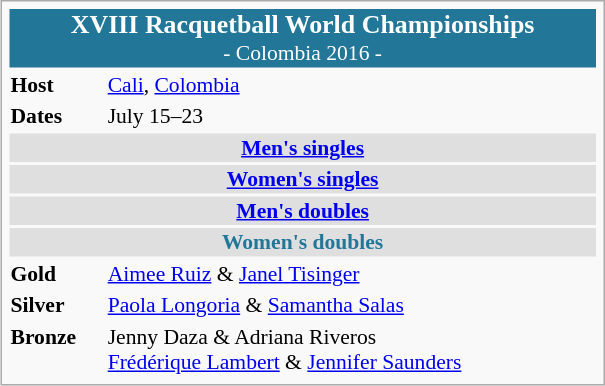<table class="infobox" style="font-size: 90%; width: 28em;">
<tr>
<td colspan="2" style="background: #227799; text-align: center; color:#ffffff;"><big><strong>XVIII Racquetball World Championships</strong></big><br>- Colombia 2016 -</td>
</tr>
<tr style="vertical-align:top;">
<td><strong>Host</strong></td>
<td><a href='#'>Cali</a>, <a href='#'>Colombia</a> </td>
</tr>
<tr style="vertical-align:top;">
<td><strong>Dates</strong></td>
<td>July 15–23</td>
</tr>
<tr style="vertical-align:top;">
<td colspan="2" style="background: #dfdfdf; text-align: center; color:#227799;"><strong><a href='#'>Men's singles</a></strong></td>
</tr>
<tr style="vertical-align:top;">
<td colspan="2" style="background: #dfdfdf; text-align: center; color:#227799;"><strong><a href='#'>Women's singles</a></strong></td>
</tr>
<tr style="vertical-align:top;">
<td colspan="2" style="background: #dfdfdf; text-align: center; color:#227799;"><strong><a href='#'>Men's doubles</a></strong></td>
</tr>
<tr style="vertical-align:top;">
<td colspan="2" style="background: #dfdfdf; text-align: center; color:#227799;"><strong>Women's doubles</strong></td>
</tr>
<tr style="vertical-align:top;">
<td><strong>Gold</strong> </td>
<td> <a href='#'>Aimee Ruiz</a>  & <a href='#'>Janel Tisinger</a></td>
</tr>
<tr>
<td><strong>Silver</strong> </td>
<td>  <a href='#'>Paola Longoria</a>  & <a href='#'>Samantha Salas</a></td>
</tr>
<tr>
<td><strong>Bronze</strong> </td>
<td> Jenny Daza & Adriana Riveros <br> <a href='#'>Frédérique Lambert</a> & <a href='#'>Jennifer Saunders</a></td>
</tr>
</table>
